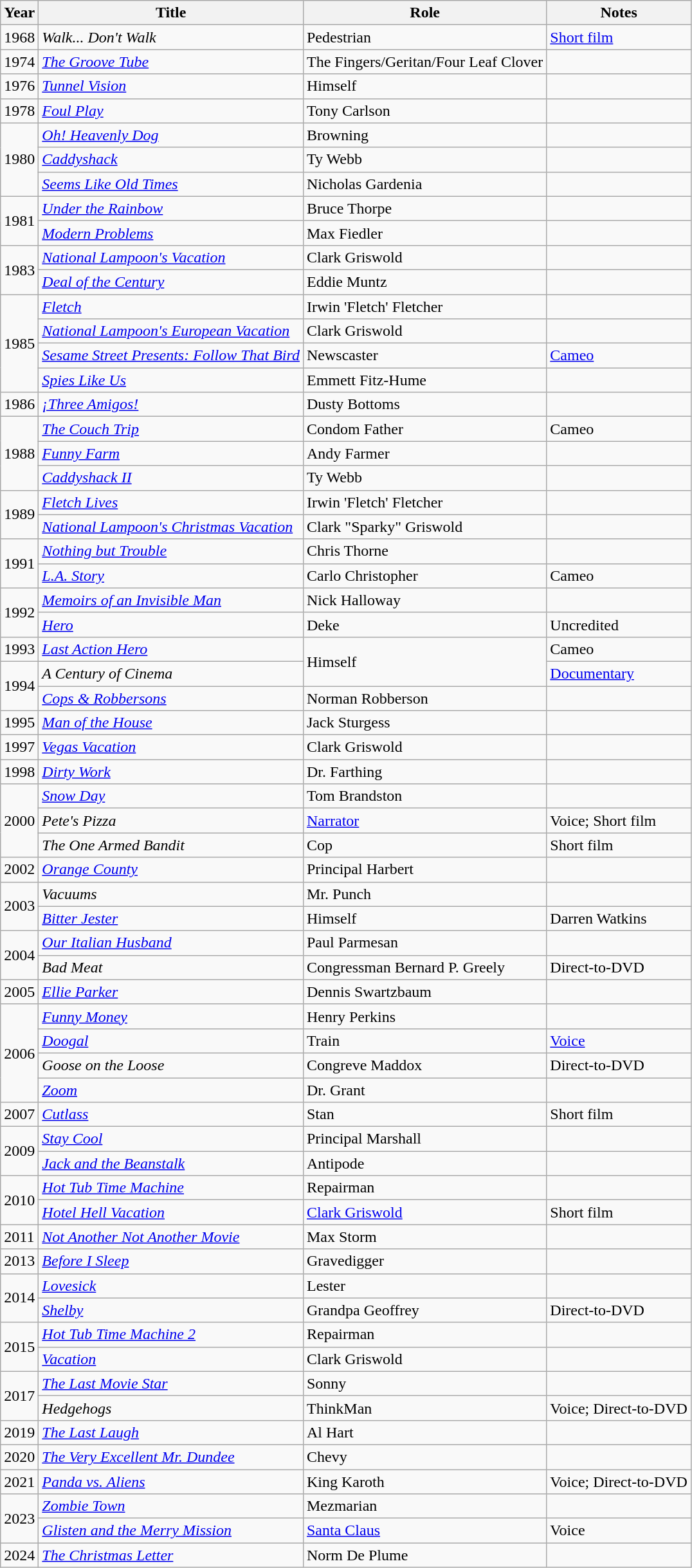<table class="wikitable sortable">
<tr>
<th>Year</th>
<th>Title</th>
<th>Role</th>
<th class="unsortable">Notes</th>
</tr>
<tr>
<td>1968</td>
<td><em>Walk... Don't Walk</em></td>
<td>Pedestrian</td>
<td><a href='#'>Short film</a></td>
</tr>
<tr>
<td>1974</td>
<td><em><a href='#'>The Groove Tube</a></em></td>
<td>The Fingers/Geritan/Four Leaf Clover</td>
<td></td>
</tr>
<tr>
<td>1976</td>
<td><em><a href='#'>Tunnel Vision</a></em></td>
<td>Himself</td>
<td></td>
</tr>
<tr>
<td>1978</td>
<td><em><a href='#'>Foul Play</a></em></td>
<td>Tony Carlson</td>
<td></td>
</tr>
<tr>
<td rowspan=3>1980</td>
<td><em><a href='#'>Oh! Heavenly Dog</a></em></td>
<td>Browning</td>
<td></td>
</tr>
<tr>
<td><em><a href='#'>Caddyshack</a></em></td>
<td>Ty Webb</td>
<td></td>
</tr>
<tr>
<td><em><a href='#'>Seems Like Old Times</a></em></td>
<td>Nicholas Gardenia</td>
<td></td>
</tr>
<tr>
<td rowspan=2>1981</td>
<td><em><a href='#'>Under the Rainbow</a></em></td>
<td>Bruce Thorpe</td>
<td></td>
</tr>
<tr>
<td><em><a href='#'>Modern Problems</a></em></td>
<td>Max Fiedler</td>
<td></td>
</tr>
<tr>
<td rowspan=2>1983</td>
<td><em><a href='#'>National Lampoon's Vacation</a></em></td>
<td>Clark Griswold</td>
<td></td>
</tr>
<tr>
<td><em><a href='#'>Deal of the Century</a></em></td>
<td>Eddie Muntz</td>
<td></td>
</tr>
<tr>
<td rowspan=4>1985</td>
<td><em><a href='#'>Fletch</a></em></td>
<td>Irwin 'Fletch' Fletcher</td>
<td></td>
</tr>
<tr>
<td><em><a href='#'>National Lampoon's European Vacation</a></em></td>
<td>Clark Griswold</td>
<td></td>
</tr>
<tr>
<td><em><a href='#'>Sesame Street Presents: Follow That Bird</a></em></td>
<td>Newscaster</td>
<td><a href='#'>Cameo</a></td>
</tr>
<tr>
<td><em><a href='#'>Spies Like Us</a></em></td>
<td>Emmett Fitz-Hume</td>
<td></td>
</tr>
<tr>
<td>1986</td>
<td><em><a href='#'>¡Three Amigos!</a></em></td>
<td>Dusty Bottoms</td>
<td></td>
</tr>
<tr>
<td rowspan=3>1988</td>
<td><em><a href='#'>The Couch Trip</a></em></td>
<td>Condom Father</td>
<td>Cameo</td>
</tr>
<tr>
<td><em><a href='#'>Funny Farm</a></em></td>
<td>Andy Farmer</td>
<td></td>
</tr>
<tr>
<td><em><a href='#'>Caddyshack II</a></em></td>
<td>Ty Webb</td>
<td></td>
</tr>
<tr>
<td rowspan=2>1989</td>
<td><em><a href='#'>Fletch Lives</a></em></td>
<td>Irwin 'Fletch' Fletcher</td>
<td></td>
</tr>
<tr>
<td><em><a href='#'>National Lampoon's Christmas Vacation</a></em></td>
<td>Clark "Sparky" Griswold</td>
<td></td>
</tr>
<tr>
<td rowspan=2>1991</td>
<td><em><a href='#'>Nothing but Trouble</a></em></td>
<td>Chris Thorne</td>
<td></td>
</tr>
<tr>
<td><em><a href='#'>L.A. Story</a></em></td>
<td>Carlo Christopher</td>
<td>Cameo</td>
</tr>
<tr>
<td rowspan=2>1992</td>
<td><em><a href='#'>Memoirs of an Invisible Man</a></em></td>
<td>Nick Halloway</td>
<td></td>
</tr>
<tr>
<td><em><a href='#'>Hero</a></em></td>
<td>Deke</td>
<td>Uncredited</td>
</tr>
<tr>
<td>1993</td>
<td><em><a href='#'>Last Action Hero</a></em></td>
<td rowspan="2">Himself</td>
<td>Cameo</td>
</tr>
<tr>
<td rowspan=2>1994</td>
<td><em>A Century of Cinema</em></td>
<td><a href='#'>Documentary</a></td>
</tr>
<tr>
<td><em><a href='#'>Cops & Robbersons</a></em></td>
<td>Norman Robberson</td>
<td></td>
</tr>
<tr>
<td>1995</td>
<td><em><a href='#'>Man of the House</a></em></td>
<td>Jack Sturgess</td>
<td></td>
</tr>
<tr>
<td>1997</td>
<td><em><a href='#'>Vegas Vacation</a></em></td>
<td>Clark Griswold</td>
<td></td>
</tr>
<tr>
<td>1998</td>
<td><em><a href='#'>Dirty Work</a></em></td>
<td>Dr. Farthing</td>
<td></td>
</tr>
<tr>
<td rowspan=3>2000</td>
<td><em><a href='#'>Snow Day</a></em></td>
<td>Tom Brandston</td>
<td></td>
</tr>
<tr>
<td><em>Pete's Pizza</em></td>
<td><a href='#'>Narrator</a></td>
<td>Voice; Short film</td>
</tr>
<tr>
<td><em>The One Armed Bandit</em></td>
<td>Cop</td>
<td>Short film</td>
</tr>
<tr>
<td>2002</td>
<td><em><a href='#'>Orange County</a></em></td>
<td>Principal Harbert</td>
<td></td>
</tr>
<tr>
<td rowspan=2>2003</td>
<td><em>Vacuums</em></td>
<td>Mr. Punch</td>
<td></td>
</tr>
<tr>
<td><em><a href='#'>Bitter Jester</a></em></td>
<td>Himself</td>
<td>Darren Watkins</td>
</tr>
<tr>
<td rowspan=2>2004</td>
<td><em><a href='#'>Our Italian Husband</a></em></td>
<td>Paul Parmesan</td>
<td></td>
</tr>
<tr>
<td><em>Bad Meat</em></td>
<td>Congressman Bernard P. Greely</td>
<td>Direct-to-DVD</td>
</tr>
<tr>
<td>2005</td>
<td><em><a href='#'>Ellie Parker</a></em></td>
<td>Dennis Swartzbaum</td>
<td></td>
</tr>
<tr>
<td rowspan=4>2006</td>
<td><em><a href='#'>Funny Money</a></em></td>
<td>Henry Perkins</td>
<td></td>
</tr>
<tr>
<td><em><a href='#'>Doogal</a></em></td>
<td>Train</td>
<td><a href='#'>Voice</a></td>
</tr>
<tr>
<td><em>Goose on the Loose</em></td>
<td>Congreve Maddox</td>
<td>Direct-to-DVD</td>
</tr>
<tr>
<td><em><a href='#'>Zoom</a></em></td>
<td>Dr. Grant</td>
<td></td>
</tr>
<tr>
<td>2007</td>
<td><em><a href='#'>Cutlass</a></em></td>
<td>Stan</td>
<td>Short film</td>
</tr>
<tr>
<td rowspan=2>2009</td>
<td><em><a href='#'>Stay Cool</a></em></td>
<td>Principal Marshall</td>
<td></td>
</tr>
<tr>
<td><em><a href='#'>Jack and the Beanstalk</a></em></td>
<td>Antipode</td>
<td></td>
</tr>
<tr>
<td rowspan=2>2010</td>
<td><em><a href='#'>Hot Tub Time Machine</a></em></td>
<td>Repairman</td>
<td></td>
</tr>
<tr>
<td><em><a href='#'>Hotel Hell Vacation</a></em></td>
<td><a href='#'>Clark Griswold</a></td>
<td>Short film</td>
</tr>
<tr>
<td>2011</td>
<td><em><a href='#'>Not Another Not Another Movie</a></em></td>
<td>Max Storm</td>
<td></td>
</tr>
<tr>
<td>2013</td>
<td><em><a href='#'>Before I Sleep</a></em></td>
<td>Gravedigger</td>
<td></td>
</tr>
<tr>
<td rowspan=2>2014</td>
<td><em><a href='#'>Lovesick</a></em></td>
<td>Lester</td>
<td></td>
</tr>
<tr>
<td><em><a href='#'>Shelby</a></em></td>
<td>Grandpa Geoffrey</td>
<td>Direct-to-DVD</td>
</tr>
<tr>
<td rowspan=2>2015</td>
<td><em><a href='#'>Hot Tub Time Machine 2</a></em></td>
<td>Repairman</td>
<td></td>
</tr>
<tr>
<td><em><a href='#'>Vacation</a></em></td>
<td>Clark Griswold</td>
<td></td>
</tr>
<tr>
<td rowspan=2>2017</td>
<td><em><a href='#'>The Last Movie Star</a></em></td>
<td>Sonny</td>
<td></td>
</tr>
<tr>
<td><em>Hedgehogs</em></td>
<td>ThinkMan</td>
<td>Voice; Direct-to-DVD</td>
</tr>
<tr>
<td>2019</td>
<td><em><a href='#'>The Last Laugh</a></em></td>
<td>Al Hart</td>
<td></td>
</tr>
<tr>
<td>2020</td>
<td><em><a href='#'>The Very Excellent Mr. Dundee</a></em></td>
<td>Chevy</td>
<td></td>
</tr>
<tr>
<td>2021</td>
<td><em><a href='#'>Panda vs. Aliens</a></em></td>
<td>King Karoth</td>
<td>Voice; Direct-to-DVD</td>
</tr>
<tr>
<td rowspan=2>2023</td>
<td><em><a href='#'>Zombie Town</a></em></td>
<td>Mezmarian</td>
<td></td>
</tr>
<tr>
<td><em><a href='#'>Glisten and the Merry Mission</a></em></td>
<td><a href='#'>Santa Claus</a></td>
<td>Voice</td>
</tr>
<tr>
<td>2024</td>
<td><em><a href='#'>The Christmas Letter</a></em></td>
<td>Norm De Plume</td>
<td></td>
</tr>
</table>
